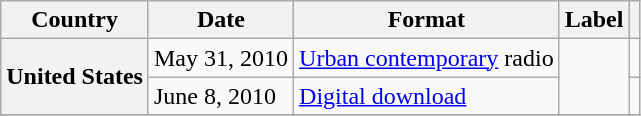<table class="wikitable plainrowheaders">
<tr>
<th scope="col">Country</th>
<th scope="col">Date</th>
<th scope="col">Format</th>
<th scope="col">Label</th>
<th scope="col"></th>
</tr>
<tr>
<th scope="row" rowspan="2">United States</th>
<td>May 31, 2010</td>
<td><a href='#'>Urban contemporary</a> radio</td>
<td rowspan="2"></td>
<td></td>
</tr>
<tr>
<td>June 8, 2010</td>
<td><a href='#'>Digital download</a></td>
<td></td>
</tr>
<tr>
</tr>
</table>
